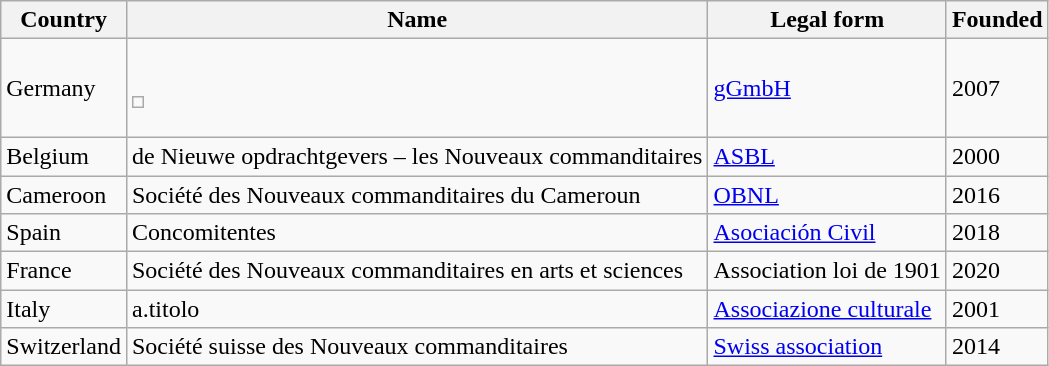<table class="wikitable sortable">
<tr>
<th>Country</th>
<th>Name</th>
<th>Legal form</th>
<th>Founded</th>
</tr>
<tr>
<td>Germany</td>
<td><br><table class="wikitable sortable">
<tr>
<td></td>
</tr>
</table>
</td>
<td><a href='#'>gGmbH</a></td>
<td>2007</td>
</tr>
<tr>
<td>Belgium</td>
<td>de Nieuwe opdrachtgevers – les Nouveaux commanditaires</td>
<td><a href='#'>ASBL</a></td>
<td>2000</td>
</tr>
<tr>
<td>Cameroon</td>
<td>Société des Nouveaux commanditaires du Cameroun</td>
<td><a href='#'>OBNL</a></td>
<td>2016</td>
</tr>
<tr>
<td>Spain</td>
<td>Concomitentes</td>
<td><a href='#'>Asociación Civil</a></td>
<td>2018</td>
</tr>
<tr>
<td>France</td>
<td>Société des Nouveaux commanditaires en arts et sciences</td>
<td>Association loi de 1901</td>
<td>2020</td>
</tr>
<tr>
<td>Italy</td>
<td>a.titolo</td>
<td><a href='#'>Associazione culturale</a></td>
<td>2001</td>
</tr>
<tr>
<td>Switzerland</td>
<td>Société suisse des Nouveaux commanditaires</td>
<td><a href='#'>Swiss association</a></td>
<td>2014</td>
</tr>
</table>
